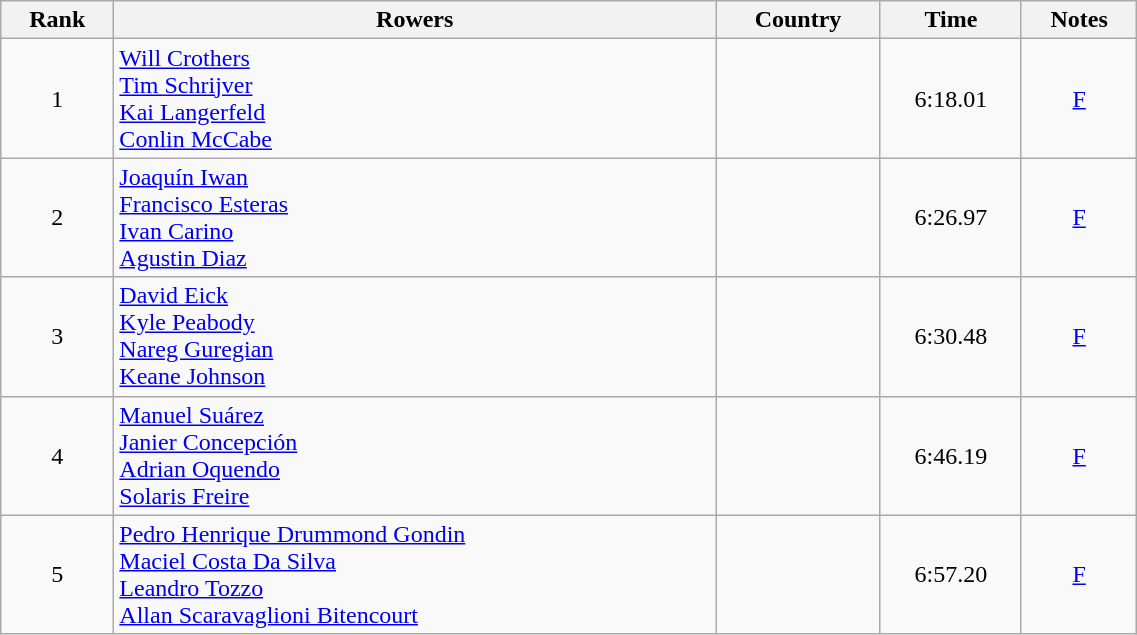<table class="wikitable" width=60% style="text-align:center">
<tr>
<th>Rank</th>
<th>Rowers</th>
<th>Country</th>
<th>Time</th>
<th>Notes</th>
</tr>
<tr>
<td>1</td>
<td align=left><a href='#'>Will Crothers</a><br><a href='#'>Tim Schrijver</a><br><a href='#'>Kai Langerfeld</a><br><a href='#'>Conlin McCabe</a></td>
<td align=left></td>
<td>6:18.01</td>
<td><a href='#'>F</a></td>
</tr>
<tr>
<td>2</td>
<td align=left><a href='#'>Joaquín Iwan</a><br><a href='#'>Francisco Esteras</a><br><a href='#'>Ivan Carino</a><br><a href='#'>Agustin Diaz</a></td>
<td align=left></td>
<td>6:26.97</td>
<td><a href='#'>F</a></td>
</tr>
<tr>
<td>3</td>
<td align=left><a href='#'>David Eick</a><br><a href='#'>Kyle Peabody</a><br><a href='#'>Nareg Guregian</a><br><a href='#'>Keane Johnson</a></td>
<td align=left></td>
<td>6:30.48</td>
<td><a href='#'>F</a></td>
</tr>
<tr>
<td>4</td>
<td align=left><a href='#'>Manuel Suárez</a><br><a href='#'>Janier Concepción</a><br><a href='#'>Adrian Oquendo</a><br><a href='#'>Solaris Freire</a></td>
<td align=left></td>
<td>6:46.19</td>
<td><a href='#'>F</a></td>
</tr>
<tr>
<td>5</td>
<td align=left><a href='#'>Pedro Henrique Drummond Gondin</a><br><a href='#'>Maciel Costa Da Silva</a><br><a href='#'>Leandro Tozzo</a><br><a href='#'>Allan Scaravaglioni Bitencourt</a></td>
<td align=left></td>
<td>6:57.20</td>
<td><a href='#'>F</a></td>
</tr>
</table>
